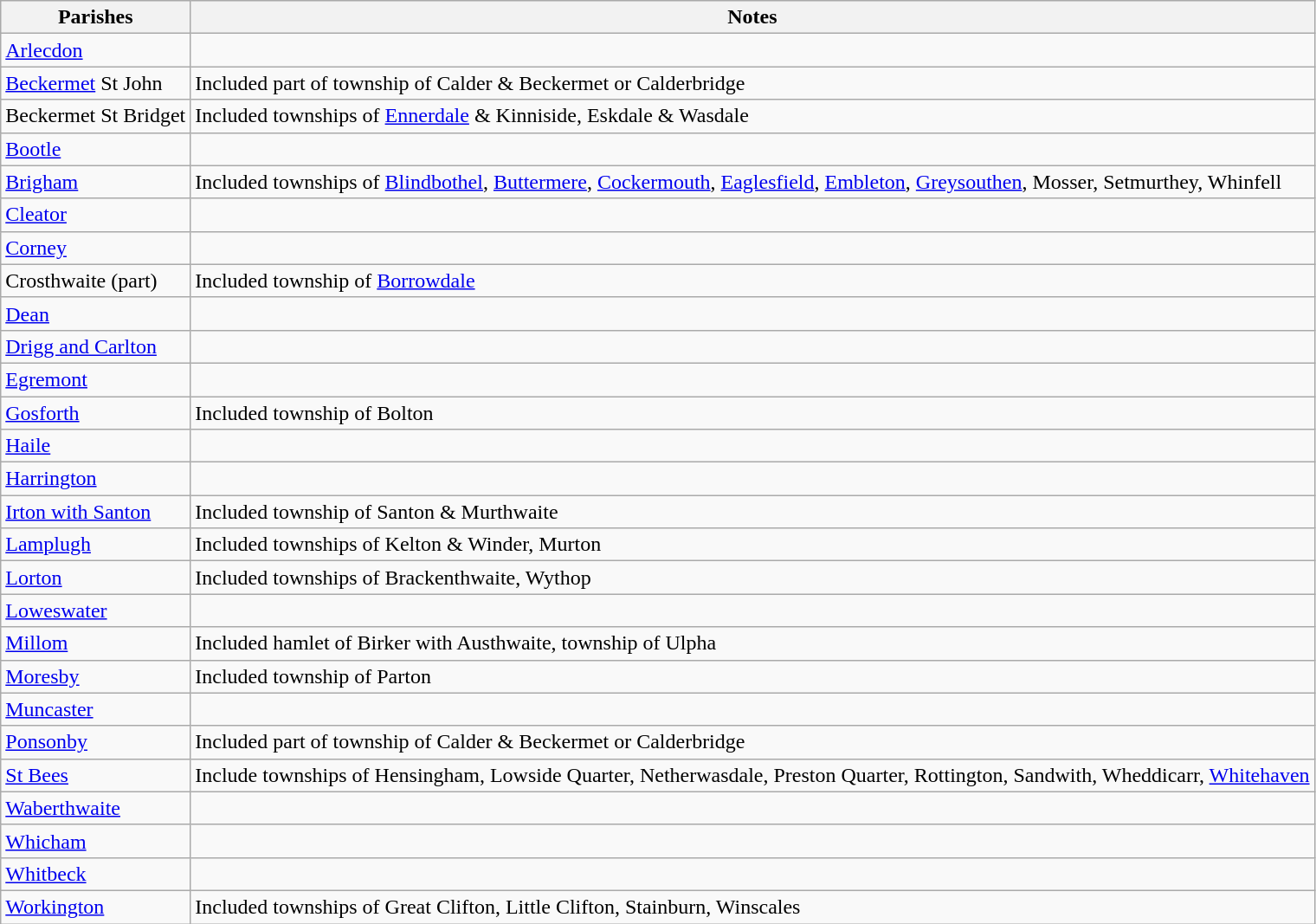<table class="wikitable">
<tr>
<th>Parishes</th>
<th>Notes</th>
</tr>
<tr>
<td><a href='#'>Arlecdon</a></td>
<td></td>
</tr>
<tr>
<td><a href='#'>Beckermet</a> St John</td>
<td>Included part of township of Calder & Beckermet or Calderbridge</td>
</tr>
<tr>
<td>Beckermet St Bridget</td>
<td>Included townships of <a href='#'>Ennerdale</a> & Kinniside, Eskdale & Wasdale</td>
</tr>
<tr>
<td><a href='#'>Bootle</a></td>
<td></td>
</tr>
<tr>
<td><a href='#'>Brigham</a></td>
<td>Included townships of <a href='#'>Blindbothel</a>, <a href='#'>Buttermere</a>, <a href='#'>Cockermouth</a>, <a href='#'>Eaglesfield</a>, <a href='#'>Embleton</a>, <a href='#'>Greysouthen</a>, Mosser, Setmurthey, Whinfell</td>
</tr>
<tr>
<td><a href='#'>Cleator</a></td>
<td></td>
</tr>
<tr>
<td><a href='#'>Corney</a></td>
<td></td>
</tr>
<tr>
<td>Crosthwaite (part)</td>
<td>Included township of <a href='#'>Borrowdale</a></td>
</tr>
<tr>
<td><a href='#'>Dean</a></td>
<td></td>
</tr>
<tr>
<td><a href='#'>Drigg and Carlton</a></td>
<td></td>
</tr>
<tr>
<td><a href='#'>Egremont</a></td>
<td></td>
</tr>
<tr>
<td><a href='#'>Gosforth</a></td>
<td>Included township of Bolton</td>
</tr>
<tr>
<td><a href='#'>Haile</a></td>
<td></td>
</tr>
<tr>
<td><a href='#'>Harrington</a></td>
<td></td>
</tr>
<tr>
<td><a href='#'>Irton with Santon</a></td>
<td>Included township of Santon & Murthwaite</td>
</tr>
<tr>
<td><a href='#'>Lamplugh</a></td>
<td>Included townships of Kelton & Winder, Murton</td>
</tr>
<tr>
<td><a href='#'>Lorton</a></td>
<td>Included townships of Brackenthwaite, Wythop</td>
</tr>
<tr>
<td><a href='#'>Loweswater</a></td>
<td></td>
</tr>
<tr>
<td><a href='#'>Millom</a></td>
<td>Included hamlet of Birker with Austhwaite, township of Ulpha</td>
</tr>
<tr>
<td><a href='#'>Moresby</a></td>
<td>Included township of Parton</td>
</tr>
<tr>
<td><a href='#'>Muncaster</a></td>
<td></td>
</tr>
<tr>
<td><a href='#'>Ponsonby</a></td>
<td>Included part of township of Calder & Beckermet or Calderbridge</td>
</tr>
<tr>
<td><a href='#'>St Bees</a></td>
<td>Include townships of Hensingham, Lowside Quarter, Netherwasdale, Preston Quarter, Rottington, Sandwith, Wheddicarr, <a href='#'>Whitehaven</a></td>
</tr>
<tr>
<td><a href='#'>Waberthwaite</a></td>
<td></td>
</tr>
<tr>
<td><a href='#'>Whicham</a></td>
<td></td>
</tr>
<tr>
<td><a href='#'>Whitbeck</a></td>
<td></td>
</tr>
<tr>
<td><a href='#'>Workington</a></td>
<td>Included townships of Great Clifton, Little Clifton, Stainburn, Winscales</td>
</tr>
</table>
